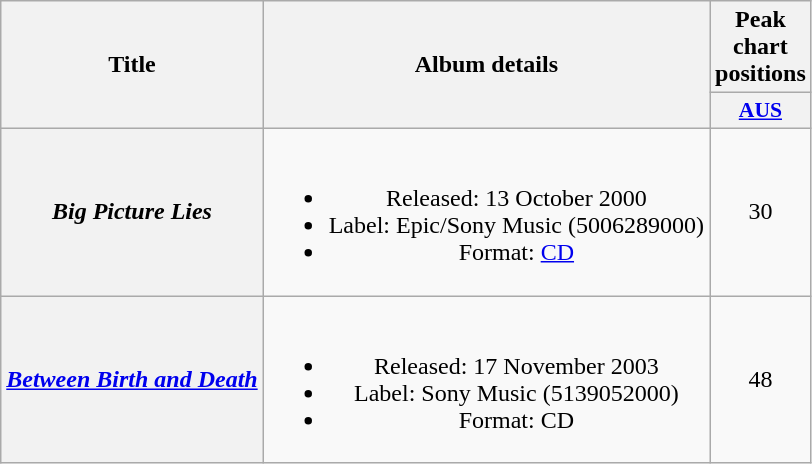<table class="wikitable plainrowheaders" style="text-align:center;">
<tr>
<th scope="col" rowspan="2">Title</th>
<th scope="col" rowspan="2">Album details</th>
<th scope="col" colspan="1">Peak chart positions</th>
</tr>
<tr>
<th scope="col" style="width:3em;font-size:90%;"><a href='#'>AUS</a><br></th>
</tr>
<tr>
<th scope="row"><em>Big Picture Lies</em></th>
<td><br><ul><li>Released: 13 October 2000</li><li>Label: Epic/Sony Music (5006289000)</li><li>Format: <a href='#'>CD</a></li></ul></td>
<td>30</td>
</tr>
<tr>
<th scope="row"><em><a href='#'>Between Birth and Death</a></em></th>
<td><br><ul><li>Released: 17 November 2003</li><li>Label: Sony Music (5139052000)</li><li>Format: CD</li></ul></td>
<td>48</td>
</tr>
</table>
